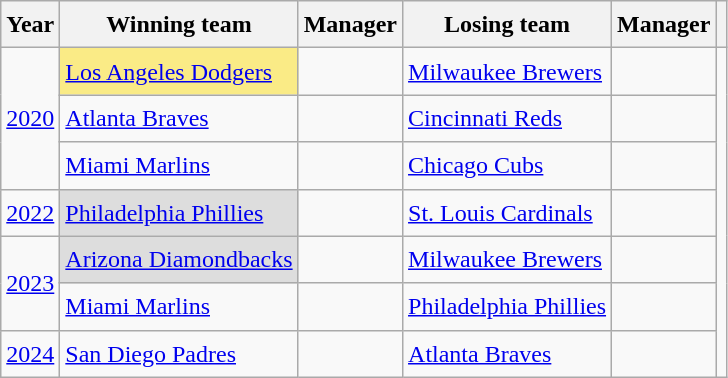<table class="wikitable sortable sticky-header" style="font-size:1.00em; line-height:1.5em;">
<tr>
<th scope="col" class="unsortable">Year</th>
<th scope="col">Winning team</th>
<th scope="col">Manager</th>
<th scope="col">Losing team</th>
<th scope="col">Manager</th>
<th scope="col" class="unsortable"></th>
</tr>
<tr>
<td rowspan=3><a href='#'>2020</a></td>
<td bgcolor="#FAEB86"><a href='#'>Los Angeles Dodgers</a></td>
<td></td>
<td><a href='#'>Milwaukee Brewers</a></td>
<td></td>
</tr>
<tr>
<td><a href='#'>Atlanta Braves</a></td>
<td></td>
<td><a href='#'>Cincinnati Reds</a></td>
<td></td>
</tr>
<tr>
<td><a href='#'>Miami Marlins</a></td>
<td></td>
<td><a href='#'>Chicago Cubs</a></td>
<td></td>
</tr>
<tr>
<td><a href='#'>2022</a></td>
<td bgcolor="#dddddd"><a href='#'>Philadelphia Phillies</a></td>
<td></td>
<td><a href='#'>St. Louis Cardinals</a></td>
<td></td>
</tr>
<tr>
<td rowspan=2><a href='#'>2023</a></td>
<td bgcolor="#dddddd"><a href='#'>Arizona Diamondbacks</a></td>
<td></td>
<td><a href='#'>Milwaukee Brewers</a></td>
<td></td>
</tr>
<tr>
<td><a href='#'>Miami Marlins</a></td>
<td></td>
<td><a href='#'>Philadelphia Phillies</a></td>
<td></td>
</tr>
<tr>
<td><a href='#'>2024</a></td>
<td><a href='#'>San Diego Padres</a></td>
<td></td>
<td><a href='#'>Atlanta Braves</a></td>
<td></td>
</tr>
</table>
